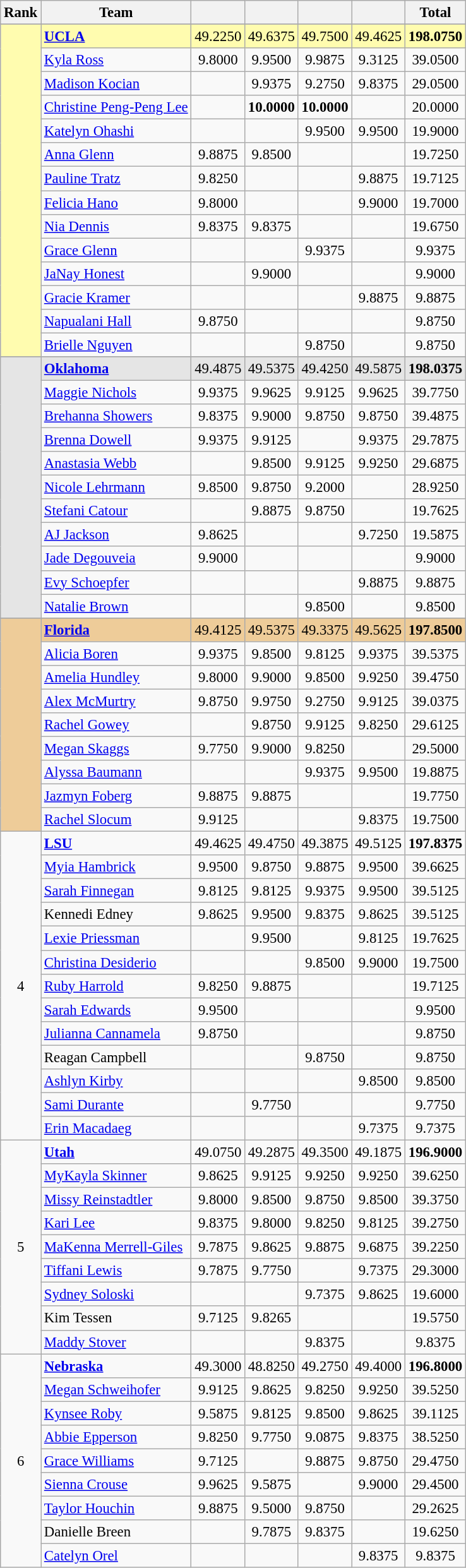<table class="wikitable" style="text-align:center; font-size:95%">
<tr>
<th rowspan=1>Rank</th>
<th rowspan=1>Team</th>
<th colspan=1></th>
<th colspan=1></th>
<th colspan=1></th>
<th colspan=1></th>
<th rowspan=1>Total</th>
</tr>
<tr>
</tr>
<tr style="background:#fffcaf;">
<td rowspan=14></td>
<td style="text-align:left;"><strong><a href='#'>UCLA</a></strong></td>
<td>49.2250</td>
<td>49.6375</td>
<td>49.7500</td>
<td>49.4625</td>
<td><strong>198.0750</strong></td>
</tr>
<tr>
<td style="text-align:left;"><a href='#'>Kyla Ross</a></td>
<td>9.8000</td>
<td>9.9500</td>
<td>9.9875</td>
<td>9.3125</td>
<td>39.0500</td>
</tr>
<tr>
<td style="text-align:left;"><a href='#'>Madison Kocian</a></td>
<td></td>
<td>9.9375</td>
<td>9.2750</td>
<td>9.8375</td>
<td>29.0500</td>
</tr>
<tr>
<td style="text-align:left;"><a href='#'>Christine Peng-Peng Lee</a></td>
<td></td>
<td><strong>10.0000</strong></td>
<td><strong>10.0000</strong></td>
<td></td>
<td>20.0000</td>
</tr>
<tr>
<td style="text-align:left;"><a href='#'>Katelyn Ohashi</a></td>
<td></td>
<td></td>
<td>9.9500</td>
<td>9.9500</td>
<td>19.9000</td>
</tr>
<tr>
<td style="text-align:left;"><a href='#'>Anna Glenn</a></td>
<td>9.8875</td>
<td>9.8500</td>
<td></td>
<td></td>
<td>19.7250</td>
</tr>
<tr>
<td style="text-align:left;"><a href='#'>Pauline Tratz</a></td>
<td>9.8250</td>
<td></td>
<td></td>
<td>9.8875</td>
<td>19.7125</td>
</tr>
<tr>
<td style="text-align:left;"><a href='#'>Felicia Hano</a></td>
<td>9.8000</td>
<td></td>
<td></td>
<td>9.9000</td>
<td>19.7000</td>
</tr>
<tr>
<td style="text-align:left;"><a href='#'>Nia Dennis</a></td>
<td>9.8375</td>
<td>9.8375</td>
<td></td>
<td></td>
<td>19.6750</td>
</tr>
<tr>
<td style="text-align:left;"><a href='#'>Grace Glenn</a></td>
<td></td>
<td></td>
<td>9.9375</td>
<td></td>
<td>9.9375</td>
</tr>
<tr>
<td style="text-align:left;"><a href='#'>JaNay Honest</a></td>
<td></td>
<td>9.9000</td>
<td></td>
<td></td>
<td>9.9000</td>
</tr>
<tr>
<td style="text-align:left;"><a href='#'>Gracie Kramer</a></td>
<td></td>
<td></td>
<td></td>
<td>9.8875</td>
<td>9.8875</td>
</tr>
<tr>
<td style="text-align:left;"><a href='#'>Napualani Hall</a></td>
<td>9.8750</td>
<td></td>
<td></td>
<td></td>
<td>9.8750</td>
</tr>
<tr>
<td style="text-align:left;"><a href='#'>Brielle Nguyen</a></td>
<td></td>
<td></td>
<td>9.8750</td>
<td></td>
<td>9.8750</td>
</tr>
<tr>
</tr>
<tr style="background:#e5e5e5;">
<td rowspan=11></td>
<td style="text-align:left;"><strong><a href='#'>Oklahoma</a></strong></td>
<td>49.4875</td>
<td>49.5375</td>
<td>49.4250</td>
<td>49.5875</td>
<td><strong>198.0375</strong></td>
</tr>
<tr>
<td style="text-align:left;"><a href='#'>Maggie Nichols</a></td>
<td>9.9375</td>
<td>9.9625</td>
<td>9.9125</td>
<td>9.9625</td>
<td>39.7750</td>
</tr>
<tr>
<td style="text-align:left;"><a href='#'>Brehanna Showers</a></td>
<td>9.8375</td>
<td>9.9000</td>
<td>9.8750</td>
<td>9.8750</td>
<td>39.4875</td>
</tr>
<tr>
<td style="text-align:left;"><a href='#'>Brenna Dowell</a></td>
<td>9.9375</td>
<td>9.9125</td>
<td></td>
<td>9.9375</td>
<td>29.7875</td>
</tr>
<tr>
<td style="text-align:left;"><a href='#'>Anastasia Webb</a></td>
<td></td>
<td>9.8500</td>
<td>9.9125</td>
<td>9.9250</td>
<td>29.6875</td>
</tr>
<tr>
<td style="text-align:left;"><a href='#'>Nicole Lehrmann</a></td>
<td>9.8500</td>
<td>9.8750</td>
<td>9.2000</td>
<td></td>
<td>28.9250</td>
</tr>
<tr>
<td style="text-align:left;"><a href='#'>Stefani Catour</a></td>
<td></td>
<td>9.8875</td>
<td>9.8750</td>
<td></td>
<td>19.7625</td>
</tr>
<tr>
<td style="text-align:left;"><a href='#'>AJ Jackson</a></td>
<td>9.8625</td>
<td></td>
<td></td>
<td>9.7250</td>
<td>19.5875</td>
</tr>
<tr>
<td style="text-align:left;"><a href='#'>Jade Degouveia</a></td>
<td>9.9000</td>
<td></td>
<td></td>
<td></td>
<td>9.9000</td>
</tr>
<tr>
<td style="text-align:left;"><a href='#'>Evy Schoepfer</a></td>
<td></td>
<td></td>
<td></td>
<td>9.8875</td>
<td>9.8875</td>
</tr>
<tr>
<td style="text-align:left;"><a href='#'>Natalie Brown</a></td>
<td></td>
<td></td>
<td>9.8500</td>
<td></td>
<td>9.8500</td>
</tr>
<tr>
</tr>
<tr style="background:#ec9;">
<td rowspan=9></td>
<td style="text-align:left;"><strong><a href='#'>Florida</a></strong></td>
<td>49.4125</td>
<td>49.5375</td>
<td>49.3375</td>
<td>49.5625</td>
<td><strong>197.8500</strong></td>
</tr>
<tr>
<td style="text-align:left;"><a href='#'>Alicia Boren</a></td>
<td>9.9375</td>
<td>9.8500</td>
<td>9.8125</td>
<td>9.9375</td>
<td>39.5375</td>
</tr>
<tr>
<td style="text-align:left;"><a href='#'>Amelia Hundley</a></td>
<td>9.8000</td>
<td>9.9000</td>
<td>9.8500</td>
<td>9.9250</td>
<td>39.4750</td>
</tr>
<tr>
<td style="text-align:left;"><a href='#'>Alex McMurtry</a></td>
<td>9.8750</td>
<td>9.9750</td>
<td>9.2750</td>
<td>9.9125</td>
<td>39.0375</td>
</tr>
<tr>
<td style="text-align:left;"><a href='#'>Rachel Gowey</a></td>
<td></td>
<td>9.8750</td>
<td>9.9125</td>
<td>9.8250</td>
<td>29.6125</td>
</tr>
<tr>
<td style="text-align:left;"><a href='#'>Megan Skaggs</a></td>
<td>9.7750</td>
<td>9.9000</td>
<td>9.8250</td>
<td></td>
<td>29.5000</td>
</tr>
<tr>
<td style="text-align:left;"><a href='#'>Alyssa Baumann</a></td>
<td></td>
<td></td>
<td>9.9375</td>
<td>9.9500</td>
<td>19.8875</td>
</tr>
<tr>
<td style="text-align:left;"><a href='#'>Jazmyn Foberg</a></td>
<td>9.8875</td>
<td>9.8875</td>
<td></td>
<td></td>
<td>19.7750</td>
</tr>
<tr>
<td style="text-align:left;"><a href='#'>Rachel Slocum</a></td>
<td>9.9125</td>
<td></td>
<td></td>
<td>9.8375</td>
<td>19.7500</td>
</tr>
<tr>
<td rowspan="13">4</td>
<td style="text-align:left;"><strong><a href='#'>LSU</a></strong></td>
<td>49.4625</td>
<td>49.4750</td>
<td>49.3875</td>
<td>49.5125</td>
<td><strong>197.8375</strong></td>
</tr>
<tr>
<td style="text-align:left;"><a href='#'>Myia Hambrick</a></td>
<td>9.9500</td>
<td>9.8750</td>
<td>9.8875</td>
<td>9.9500</td>
<td>39.6625</td>
</tr>
<tr>
<td style="text-align:left;"><a href='#'>Sarah Finnegan</a></td>
<td>9.8125</td>
<td>9.8125</td>
<td>9.9375</td>
<td>9.9500</td>
<td>39.5125</td>
</tr>
<tr>
<td style="text-align:left;">Kennedi Edney</td>
<td>9.8625</td>
<td>9.9500</td>
<td>9.8375</td>
<td>9.8625</td>
<td>39.5125</td>
</tr>
<tr>
<td style="text-align:left;"><a href='#'>Lexie Priessman</a></td>
<td></td>
<td>9.9500</td>
<td></td>
<td>9.8125</td>
<td>19.7625</td>
</tr>
<tr>
<td style="text-align:left;"><a href='#'>Christina Desiderio</a></td>
<td></td>
<td></td>
<td>9.8500</td>
<td>9.9000</td>
<td>19.7500</td>
</tr>
<tr>
<td style="text-align:left;"><a href='#'>Ruby Harrold</a></td>
<td>9.8250</td>
<td>9.8875</td>
<td></td>
<td></td>
<td>19.7125</td>
</tr>
<tr>
<td style="text-align:left;"><a href='#'>Sarah Edwards</a></td>
<td>9.9500</td>
<td></td>
<td></td>
<td></td>
<td>9.9500</td>
</tr>
<tr>
<td style="text-align:left;"><a href='#'>Julianna Cannamela</a></td>
<td>9.8750</td>
<td></td>
<td></td>
<td></td>
<td>9.8750</td>
</tr>
<tr>
<td style="text-align:left;">Reagan Campbell</td>
<td></td>
<td></td>
<td>9.8750</td>
<td></td>
<td>9.8750</td>
</tr>
<tr>
<td style="text-align:left;"><a href='#'>Ashlyn Kirby</a></td>
<td></td>
<td></td>
<td></td>
<td>9.8500</td>
<td>9.8500</td>
</tr>
<tr>
<td style="text-align:left;"><a href='#'>Sami Durante</a></td>
<td></td>
<td>9.7750</td>
<td></td>
<td></td>
<td>9.7750</td>
</tr>
<tr>
<td style="text-align:left;"><a href='#'>Erin Macadaeg</a></td>
<td></td>
<td></td>
<td></td>
<td>9.7375</td>
<td>9.7375</td>
</tr>
<tr>
<td rowspan="9">5</td>
<td style="text-align:left;"><strong><a href='#'>Utah</a></strong></td>
<td>49.0750</td>
<td>49.2875</td>
<td>49.3500</td>
<td>49.1875</td>
<td><strong>196.9000</strong></td>
</tr>
<tr>
<td style="text-align:left;"><a href='#'>MyKayla Skinner</a></td>
<td>9.8625</td>
<td>9.9125</td>
<td>9.9250</td>
<td>9.9250</td>
<td>39.6250</td>
</tr>
<tr>
<td style="text-align:left;"><a href='#'>Missy Reinstadtler</a></td>
<td>9.8000</td>
<td>9.8500</td>
<td>9.8750</td>
<td>9.8500</td>
<td>39.3750</td>
</tr>
<tr>
<td style="text-align:left;"><a href='#'>Kari Lee</a></td>
<td>9.8375</td>
<td>9.8000</td>
<td>9.8250</td>
<td>9.8125</td>
<td>39.2750</td>
</tr>
<tr>
<td style="text-align:left;"><a href='#'>MaKenna Merrell-Giles</a></td>
<td>9.7875</td>
<td>9.8625</td>
<td>9.8875</td>
<td>9.6875</td>
<td>39.2250</td>
</tr>
<tr>
<td style="text-align:left;"><a href='#'>Tiffani Lewis</a></td>
<td>9.7875</td>
<td>9.7750</td>
<td></td>
<td>9.7375</td>
<td>29.3000</td>
</tr>
<tr>
<td style="text-align:left;"><a href='#'>Sydney Soloski</a></td>
<td></td>
<td></td>
<td>9.7375</td>
<td>9.8625</td>
<td>19.6000</td>
</tr>
<tr>
<td style="text-align:left;">Kim Tessen</td>
<td>9.7125</td>
<td>9.8265</td>
<td></td>
<td></td>
<td>19.5750</td>
</tr>
<tr>
<td style="text-align:left;"><a href='#'>Maddy Stover</a></td>
<td></td>
<td></td>
<td>9.8375</td>
<td></td>
<td>9.8375</td>
</tr>
<tr>
<td rowspan="9">6</td>
<td style="text-align:left;"><strong><a href='#'>Nebraska</a></strong></td>
<td>49.3000</td>
<td>48.8250</td>
<td>49.2750</td>
<td>49.4000</td>
<td><strong>196.8000</strong></td>
</tr>
<tr>
<td style="text-align:left;"><a href='#'>Megan Schweihofer</a></td>
<td>9.9125</td>
<td>9.8625</td>
<td>9.8250</td>
<td>9.9250</td>
<td>39.5250</td>
</tr>
<tr>
<td style="text-align:left;"><a href='#'>Kynsee Roby</a></td>
<td>9.5875</td>
<td>9.8125</td>
<td>9.8500</td>
<td>9.8625</td>
<td>39.1125</td>
</tr>
<tr>
<td style="text-align:left;"><a href='#'>Abbie Epperson</a></td>
<td>9.8250</td>
<td>9.7750</td>
<td>9.0875</td>
<td>9.8375</td>
<td>38.5250</td>
</tr>
<tr>
<td style="text-align:left;"><a href='#'>Grace Williams</a></td>
<td>9.7125</td>
<td></td>
<td>9.8875</td>
<td>9.8750</td>
<td>29.4750</td>
</tr>
<tr>
<td style="text-align:left;"><a href='#'>Sienna Crouse</a></td>
<td>9.9625</td>
<td>9.5875</td>
<td></td>
<td>9.9000</td>
<td>29.4500</td>
</tr>
<tr>
<td style="text-align:left;"><a href='#'>Taylor Houchin</a></td>
<td>9.8875</td>
<td>9.5000</td>
<td>9.8750</td>
<td></td>
<td>29.2625</td>
</tr>
<tr>
<td style="text-align:left;">Danielle Breen</td>
<td></td>
<td>9.7875</td>
<td>9.8375</td>
<td></td>
<td>19.6250</td>
</tr>
<tr>
<td style="text-align:left;"><a href='#'>Catelyn Orel</a></td>
<td></td>
<td></td>
<td></td>
<td>9.8375</td>
<td>9.8375</td>
</tr>
</table>
